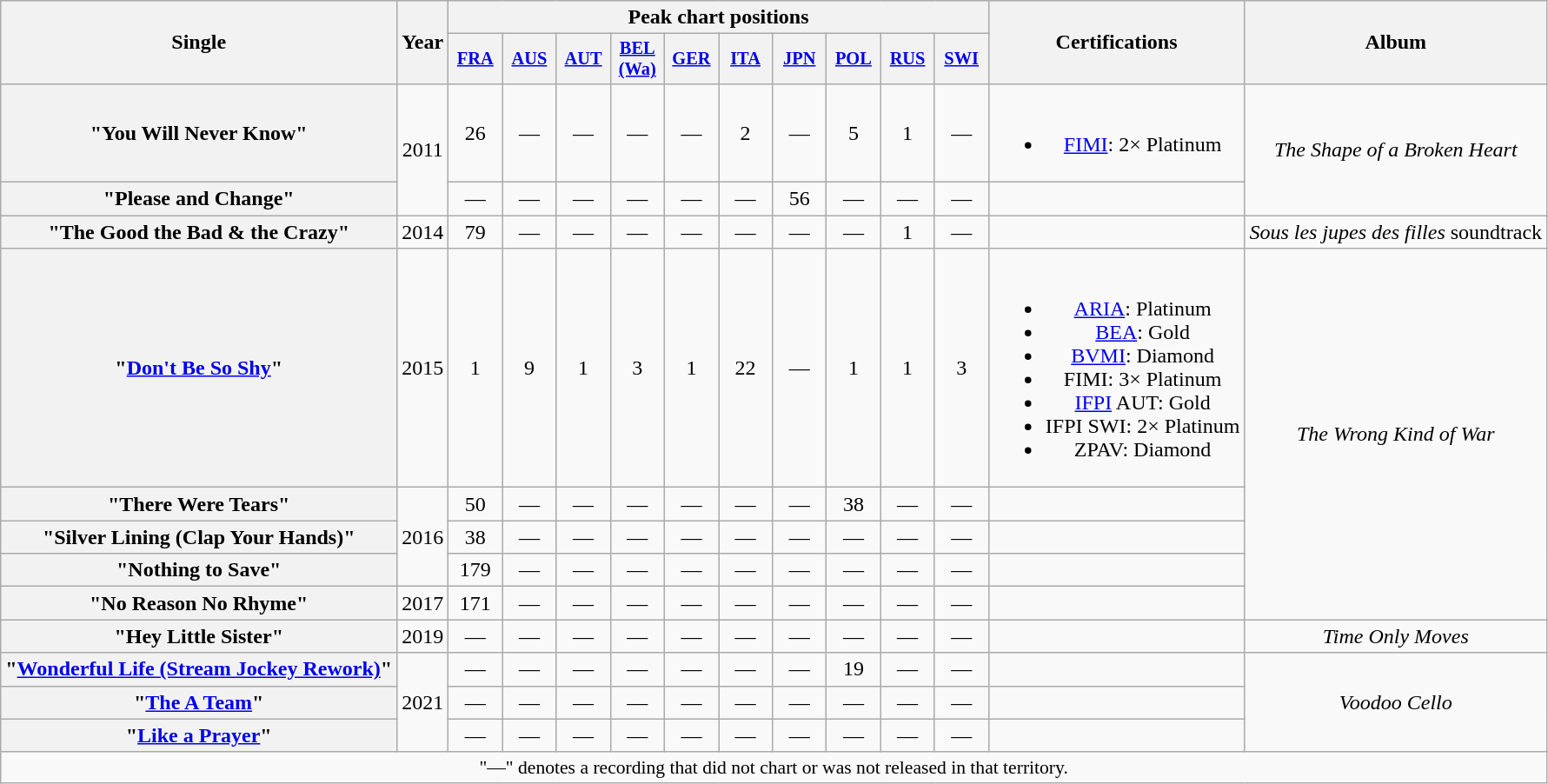<table class="wikitable plainrowheaders" style="text-align:center;" border="1">
<tr>
<th scope="col" rowspan="2">Single</th>
<th scope="col" rowspan="2">Year</th>
<th scope="col" colspan="10">Peak chart positions</th>
<th scope="col" rowspan="2">Certifications</th>
<th scope="col" rowspan="2">Album</th>
</tr>
<tr>
<th scope="col" style="width:35px;font-size:85%;"><a href='#'>FRA</a><br></th>
<th scope="col" style="width:35px;font-size:85%;"><a href='#'>AUS</a><br></th>
<th scope="col" style="width:35px;font-size:85%;"><a href='#'>AUT</a><br></th>
<th scope="col" style="width:35px;font-size:85%;"><a href='#'>BEL<br>(Wa)</a><br></th>
<th scope="col" style="width:35px;font-size:85%;"><a href='#'>GER</a><br></th>
<th scope="col" style="width:35px;font-size:85%;"><a href='#'>ITA</a><br></th>
<th scope="col" style="width:35px;font-size:85%;"><a href='#'>JPN</a><br></th>
<th scope="col" style="width:35px;font-size:85%;"><a href='#'>POL</a><br></th>
<th scope="col" style="width:35px;font-size:85%;"><a href='#'>RUS</a><br></th>
<th scope="col" style="width:35px;font-size:85%;"><a href='#'>SWI</a><br></th>
</tr>
<tr>
<th scope="row">"You Will Never Know"</th>
<td rowspan="2">2011</td>
<td>26</td>
<td>—</td>
<td>—</td>
<td>—</td>
<td>—</td>
<td>2</td>
<td>—</td>
<td>5</td>
<td>1</td>
<td>—</td>
<td><br><ul><li><a href='#'>FIMI</a>: 2× Platinum</li></ul></td>
<td rowspan="2"><em>The Shape of a Broken Heart</em></td>
</tr>
<tr>
<th scope="row">"Please and Change"</th>
<td>—</td>
<td>—</td>
<td>—</td>
<td>—</td>
<td>—</td>
<td>—</td>
<td>56</td>
<td>—</td>
<td>—</td>
<td>—</td>
</tr>
<tr>
<th scope="row">"The Good the Bad & the Crazy"</th>
<td>2014</td>
<td>79</td>
<td>—</td>
<td>—</td>
<td>—</td>
<td>—</td>
<td>—</td>
<td>—</td>
<td>—</td>
<td>1</td>
<td>—</td>
<td></td>
<td><em>Sous les jupes des filles</em> soundtrack</td>
</tr>
<tr>
<th scope="row">"<a href='#'>Don't Be So Shy</a>"<br></th>
<td>2015</td>
<td>1</td>
<td>9</td>
<td>1</td>
<td>3</td>
<td>1</td>
<td>22</td>
<td>—</td>
<td>1</td>
<td>1</td>
<td>3</td>
<td><br><ul><li><a href='#'>ARIA</a>: Platinum</li><li><a href='#'>BEA</a>: Gold</li><li><a href='#'>BVMI</a>: Diamond</li><li>FIMI: 3× Platinum</li><li><a href='#'>IFPI</a> AUT: Gold</li><li>IFPI SWI: 2× Platinum</li><li>ZPAV: Diamond</li></ul></td>
<td rowspan="5"><em>The Wrong Kind of War</em></td>
</tr>
<tr>
<th scope="row">"There Were Tears"</th>
<td rowspan="3">2016</td>
<td>50</td>
<td>—</td>
<td>—</td>
<td>—</td>
<td>—</td>
<td>—</td>
<td>—</td>
<td>38</td>
<td>—</td>
<td>—</td>
<td></td>
</tr>
<tr>
<th scope="row">"Silver Lining (Clap Your Hands)"</th>
<td>38</td>
<td>—</td>
<td>—</td>
<td>—</td>
<td>—</td>
<td>—</td>
<td>—</td>
<td>—</td>
<td>—</td>
<td>—</td>
<td></td>
</tr>
<tr>
<th scope="row">"Nothing to Save"</th>
<td>179</td>
<td>—</td>
<td>—</td>
<td>—</td>
<td>—</td>
<td>—</td>
<td>—</td>
<td>—</td>
<td>—</td>
<td>—</td>
<td></td>
</tr>
<tr>
<th scope="row">"No Reason No Rhyme"</th>
<td>2017</td>
<td>171</td>
<td>—</td>
<td>—</td>
<td>—</td>
<td>—</td>
<td>—</td>
<td>—</td>
<td>—</td>
<td>—</td>
<td>—</td>
<td></td>
</tr>
<tr>
<th scope="row">"Hey Little Sister"</th>
<td>2019</td>
<td>—</td>
<td>—</td>
<td>—</td>
<td>—</td>
<td>—</td>
<td>—</td>
<td>—</td>
<td>—</td>
<td>—</td>
<td>—</td>
<td></td>
<td><em>Time Only Moves</em></td>
</tr>
<tr>
<th scope="row">"<a href='#'>Wonderful Life (Stream Jockey Rework)</a>"</th>
<td rowspan="3">2021</td>
<td>—</td>
<td>—</td>
<td>—</td>
<td>—</td>
<td>—</td>
<td>—</td>
<td>—</td>
<td>19</td>
<td>—</td>
<td>—</td>
<td></td>
<td rowspan="3"><em>Voodoo Cello</em></td>
</tr>
<tr>
<th scope="row">"<a href='#'>The A Team</a>"</th>
<td>—</td>
<td>—</td>
<td>—</td>
<td>—</td>
<td>—</td>
<td>—</td>
<td>—</td>
<td>—</td>
<td>—</td>
<td>—</td>
<td></td>
</tr>
<tr>
<th scope="row">"<a href='#'>Like a Prayer</a>"</th>
<td>—</td>
<td>—</td>
<td>—</td>
<td>—</td>
<td>—</td>
<td>—</td>
<td>—</td>
<td>—</td>
<td>—</td>
<td>—</td>
<td></td>
</tr>
<tr>
<td colspan="14" style="font-size:90%">"—" denotes a recording that did not chart or was not released in that territory.</td>
</tr>
</table>
